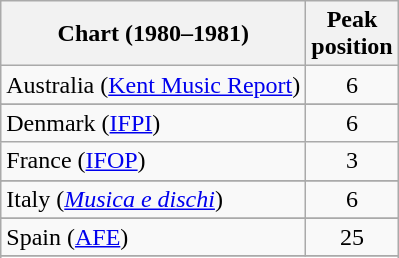<table class="wikitable sortable">
<tr>
<th>Chart (1980–1981)</th>
<th>Peak<br>position</th>
</tr>
<tr>
<td>Australia (<a href='#'>Kent Music Report</a>)</td>
<td align="center">6</td>
</tr>
<tr>
</tr>
<tr>
</tr>
<tr>
<td>Denmark (<a href='#'>IFPI</a>)</td>
<td align="center">6</td>
</tr>
<tr>
<td>France (<a href='#'>IFOP</a>)</td>
<td align="center">3</td>
</tr>
<tr>
</tr>
<tr>
<td>Italy (<em><a href='#'>Musica e dischi</a></em>)</td>
<td align="center">6</td>
</tr>
<tr>
</tr>
<tr>
</tr>
<tr>
</tr>
<tr>
<td>Spain (<a href='#'>AFE</a>)</td>
<td align="center">25</td>
</tr>
<tr>
</tr>
<tr>
</tr>
<tr>
</tr>
<tr>
</tr>
</table>
